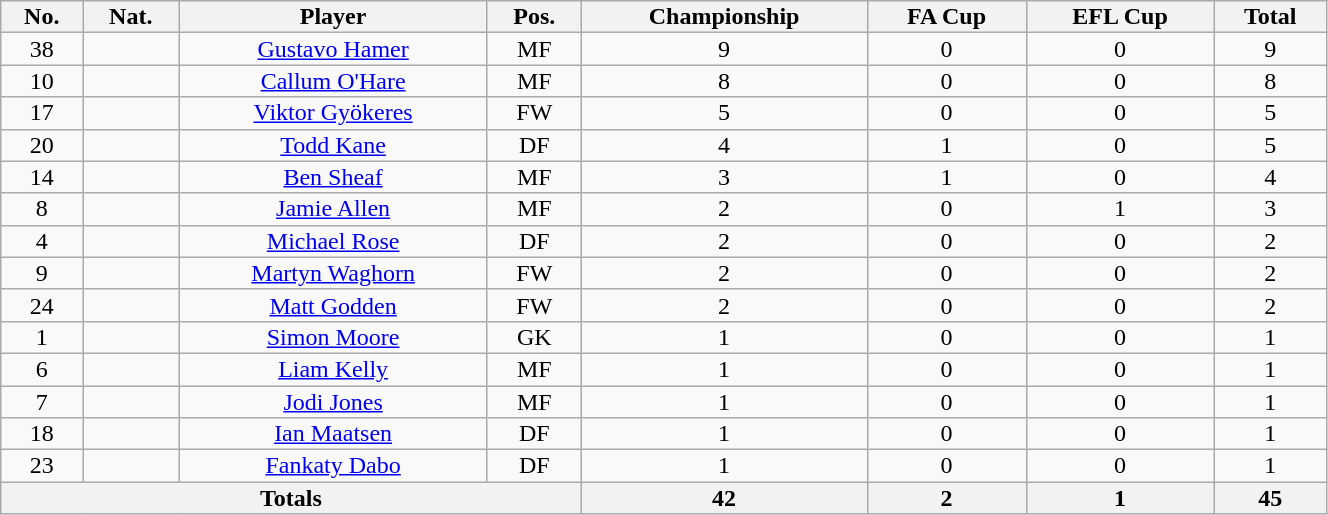<table class="wikitable sortable alternance" style="font-size:100%; text-align:center; line-height:14px; width:70%;">
<tr>
<th>No.</th>
<th>Nat.</th>
<th>Player</th>
<th>Pos.</th>
<th>Championship</th>
<th>FA Cup</th>
<th>EFL Cup</th>
<th>Total</th>
</tr>
<tr>
<td>38</td>
<td></td>
<td><a href='#'>Gustavo Hamer</a></td>
<td>MF</td>
<td>9</td>
<td>0</td>
<td>0</td>
<td>9</td>
</tr>
<tr>
<td>10</td>
<td></td>
<td><a href='#'>Callum O'Hare</a></td>
<td>MF</td>
<td>8</td>
<td>0</td>
<td>0</td>
<td>8</td>
</tr>
<tr>
<td>17</td>
<td></td>
<td><a href='#'>Viktor Gyökeres</a></td>
<td>FW</td>
<td>5</td>
<td>0</td>
<td>0</td>
<td>5</td>
</tr>
<tr>
<td>20</td>
<td></td>
<td><a href='#'>Todd Kane</a></td>
<td>DF</td>
<td>4</td>
<td>1</td>
<td>0</td>
<td>5</td>
</tr>
<tr>
<td>14</td>
<td></td>
<td><a href='#'>Ben Sheaf</a></td>
<td>MF</td>
<td>3</td>
<td>1</td>
<td>0</td>
<td>4</td>
</tr>
<tr>
<td>8</td>
<td></td>
<td><a href='#'>Jamie Allen</a></td>
<td>MF</td>
<td>2</td>
<td>0</td>
<td>1</td>
<td>3</td>
</tr>
<tr>
<td>4</td>
<td></td>
<td><a href='#'>Michael Rose</a></td>
<td>DF</td>
<td>2</td>
<td>0</td>
<td>0</td>
<td>2</td>
</tr>
<tr>
<td>9</td>
<td></td>
<td><a href='#'>Martyn Waghorn</a></td>
<td>FW</td>
<td>2</td>
<td>0</td>
<td>0</td>
<td>2</td>
</tr>
<tr>
<td>24</td>
<td></td>
<td><a href='#'>Matt Godden</a></td>
<td>FW</td>
<td>2</td>
<td>0</td>
<td>0</td>
<td>2</td>
</tr>
<tr>
<td>1</td>
<td></td>
<td><a href='#'>Simon Moore</a></td>
<td>GK</td>
<td>1</td>
<td>0</td>
<td>0</td>
<td>1</td>
</tr>
<tr>
<td>6</td>
<td></td>
<td><a href='#'>Liam Kelly</a></td>
<td>MF</td>
<td>1</td>
<td>0</td>
<td>0</td>
<td>1</td>
</tr>
<tr>
<td>7</td>
<td></td>
<td><a href='#'>Jodi Jones</a></td>
<td>MF</td>
<td>1</td>
<td>0</td>
<td>0</td>
<td>1</td>
</tr>
<tr>
<td>18</td>
<td></td>
<td><a href='#'>Ian Maatsen</a></td>
<td>DF</td>
<td>1</td>
<td>0</td>
<td>0</td>
<td>1</td>
</tr>
<tr>
<td>23</td>
<td></td>
<td><a href='#'>Fankaty Dabo</a></td>
<td>DF</td>
<td>1</td>
<td>0</td>
<td>0</td>
<td>1</td>
</tr>
<tr class="sortbottom">
<th colspan="4">Totals</th>
<th>42</th>
<th>2</th>
<th>1</th>
<th>45</th>
</tr>
</table>
